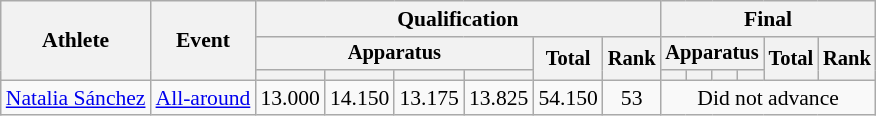<table class="wikitable" style="font-size:90%">
<tr>
<th rowspan="3">Athlete</th>
<th rowspan="3">Event</th>
<th colspan=6>Qualification</th>
<th colspan=6>Final</th>
</tr>
<tr style="font-size:95%">
<th colspan=4>Apparatus</th>
<th rowspan=2>Total</th>
<th rowspan=2>Rank</th>
<th colspan=4>Apparatus</th>
<th rowspan=2>Total</th>
<th rowspan=2>Rank</th>
</tr>
<tr style="font-size:95%">
<th></th>
<th></th>
<th></th>
<th></th>
<th></th>
<th></th>
<th></th>
<th></th>
</tr>
<tr align=center>
<td align=left><a href='#'>Natalia Sánchez</a></td>
<td align=left><a href='#'>All-around</a></td>
<td>13.000</td>
<td>14.150</td>
<td>13.175</td>
<td>13.825</td>
<td>54.150</td>
<td>53</td>
<td colspan=6>Did not advance</td>
</tr>
</table>
